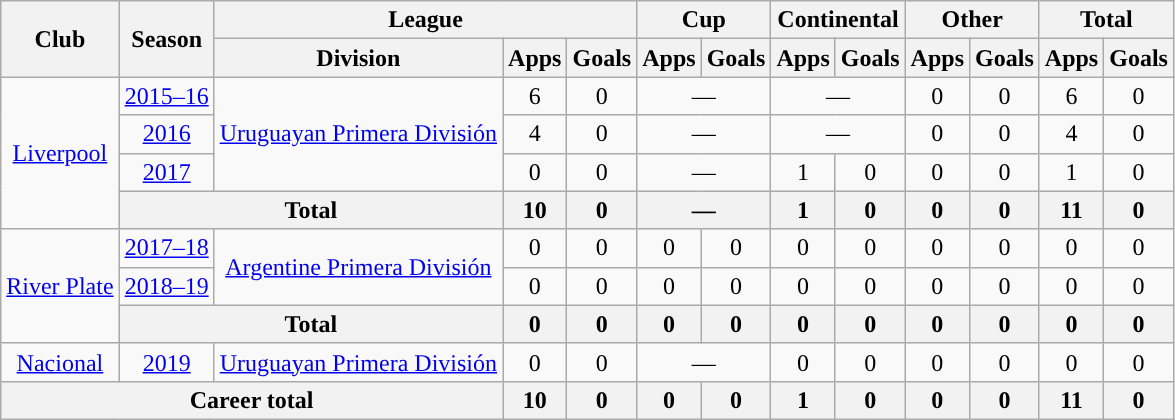<table class="wikitable" style="text-align:center">
<tr>
<th rowspan="2">Club</th>
<th rowspan="2">Season</th>
<th colspan="3">League</th>
<th colspan="2">Cup</th>
<th colspan="2">Continental</th>
<th colspan="2">Other</th>
<th colspan="2">Total</th>
</tr>
<tr>
<th>Division</th>
<th>Apps</th>
<th>Goals</th>
<th>Apps</th>
<th>Goals</th>
<th>Apps</th>
<th>Goals</th>
<th>Apps</th>
<th>Goals</th>
<th>Apps</th>
<th>Goals</th>
</tr>
<tr>
<td rowspan="4"><a href='#'>Liverpool</a></td>
<td><a href='#'>2015–16</a></td>
<td rowspan="3"><a href='#'>Uruguayan Primera División</a></td>
<td>6</td>
<td>0</td>
<td colspan="2">—</td>
<td colspan="2">—</td>
<td>0</td>
<td>0</td>
<td>6</td>
<td>0</td>
</tr>
<tr>
<td><a href='#'>2016</a></td>
<td>4</td>
<td>0</td>
<td colspan="2">—</td>
<td colspan="2">—</td>
<td>0</td>
<td>0</td>
<td>4</td>
<td>0</td>
</tr>
<tr>
<td><a href='#'>2017</a></td>
<td>0</td>
<td>0</td>
<td colspan="2">—</td>
<td>1</td>
<td>0</td>
<td>0</td>
<td>0</td>
<td>1</td>
<td>0</td>
</tr>
<tr>
<th colspan="2">Total</th>
<th>10</th>
<th>0</th>
<th colspan="2">—</th>
<th>1</th>
<th>0</th>
<th>0</th>
<th>0</th>
<th>11</th>
<th>0</th>
</tr>
<tr>
<td rowspan="3"><a href='#'>River Plate</a></td>
<td><a href='#'>2017–18</a></td>
<td rowspan="2"><a href='#'>Argentine Primera División</a></td>
<td>0</td>
<td>0</td>
<td>0</td>
<td>0</td>
<td>0</td>
<td>0</td>
<td>0</td>
<td>0</td>
<td>0</td>
<td>0</td>
</tr>
<tr>
<td><a href='#'>2018–19</a></td>
<td>0</td>
<td>0</td>
<td>0</td>
<td>0</td>
<td>0</td>
<td>0</td>
<td>0</td>
<td>0</td>
<td>0</td>
<td>0</td>
</tr>
<tr>
<th colspan="2">Total</th>
<th>0</th>
<th>0</th>
<th>0</th>
<th>0</th>
<th>0</th>
<th>0</th>
<th>0</th>
<th>0</th>
<th>0</th>
<th>0</th>
</tr>
<tr>
<td rowspan="1"><a href='#'>Nacional</a></td>
<td><a href='#'>2019</a></td>
<td rowspan="1"><a href='#'>Uruguayan Primera División</a></td>
<td>0</td>
<td>0</td>
<td colspan="2">—</td>
<td>0</td>
<td>0</td>
<td>0</td>
<td>0</td>
<td>0</td>
<td>0</td>
</tr>
<tr>
<th colspan="3">Career total</th>
<th>10</th>
<th>0</th>
<th>0</th>
<th>0</th>
<th>1</th>
<th>0</th>
<th>0</th>
<th>0</th>
<th>11</th>
<th>0</th>
</tr>
</table>
